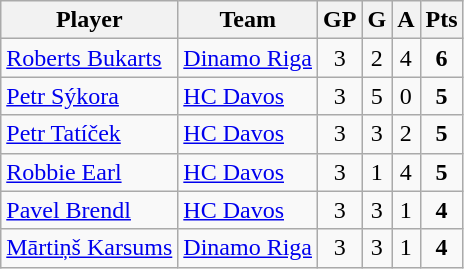<table class="wikitable sortable" style="text-align:center;">
<tr>
<th>Player</th>
<th>Team</th>
<th>GP</th>
<th>G</th>
<th>A</th>
<th>Pts</th>
</tr>
<tr>
<td style="text-align:left;"> <a href='#'>Roberts Bukarts</a></td>
<td align=left><a href='#'>Dinamo Riga</a></td>
<td>3</td>
<td>2</td>
<td>4</td>
<td><strong>6</strong></td>
</tr>
<tr>
<td style="text-align:left;"> <a href='#'>Petr Sýkora</a></td>
<td align=left><a href='#'>HC Davos</a></td>
<td>3</td>
<td>5</td>
<td>0</td>
<td><strong>5</strong></td>
</tr>
<tr>
<td style="text-align:left;"> <a href='#'>Petr Tatíček</a></td>
<td align=left><a href='#'>HC Davos</a></td>
<td>3</td>
<td>3</td>
<td>2</td>
<td><strong>5</strong></td>
</tr>
<tr>
<td style="text-align:left;"> <a href='#'>Robbie Earl</a></td>
<td align=left><a href='#'>HC Davos</a></td>
<td>3</td>
<td>1</td>
<td>4</td>
<td><strong>5</strong></td>
</tr>
<tr>
<td style="text-align:left;"> <a href='#'>Pavel Brendl</a></td>
<td align=left><a href='#'>HC Davos</a></td>
<td>3</td>
<td>3</td>
<td>1</td>
<td><strong>4</strong></td>
</tr>
<tr>
<td style="text-align:left;"> <a href='#'>Mārtiņš Karsums</a></td>
<td align=left><a href='#'>Dinamo Riga</a></td>
<td>3</td>
<td>3</td>
<td>1</td>
<td><strong>4</strong></td>
</tr>
</table>
